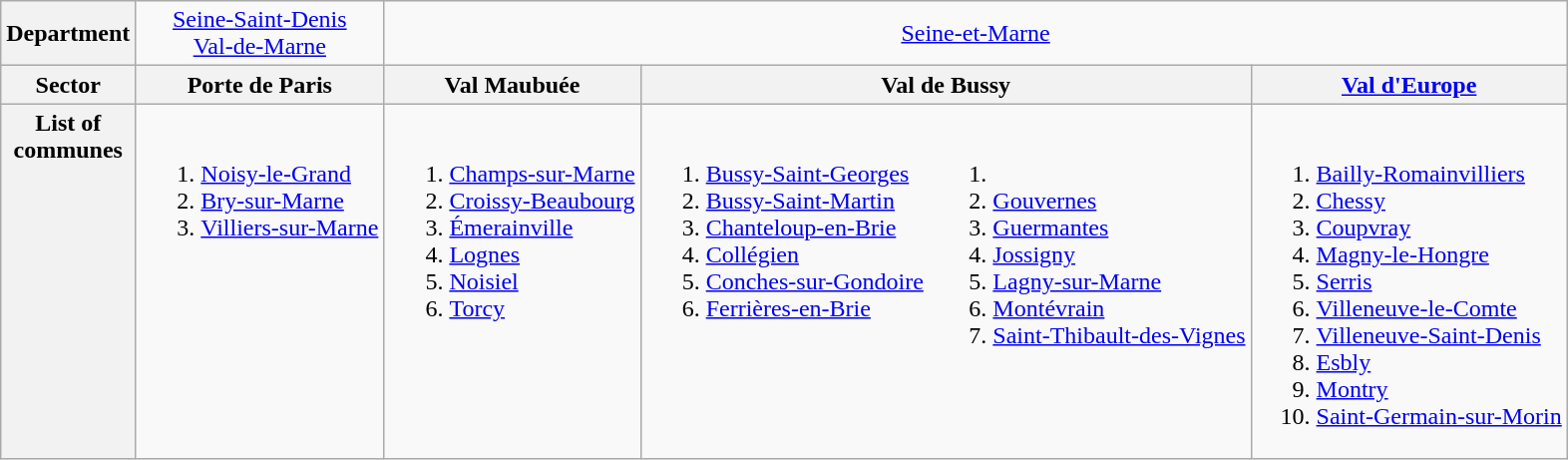<table class="wikitable">
<tr align="center">
<th>Department</th>
<td><a href='#'>Seine-Saint-Denis</a><br><a href='#'>Val-de-Marne</a></td>
<td colspan="4"><a href='#'>Seine-et-Marne</a></td>
</tr>
<tr>
<th>Sector</th>
<th>Porte de Paris</th>
<th>Val Maubuée</th>
<th colspan="2">Val de Bussy</th>
<th><a href='#'>Val d'Europe</a></th>
</tr>
<tr valign="top">
<th>List of<br>communes</th>
<td><br><ol><li><a href='#'>Noisy-le-Grand</a></li><li><a href='#'>Bry-sur-Marne</a></li><li><a href='#'>Villiers-sur-Marne</a></li></ol></td>
<td><br><ol><li><a href='#'>Champs-sur-Marne</a></li><li><a href='#'>Croissy-Beaubourg</a></li><li><a href='#'>Émerainville</a></li><li><a href='#'>Lognes</a></li><li><a href='#'>Noisiel</a></li><li><a href='#'>Torcy</a></li></ol></td>
<td style="border-right: 0px;"><br><ol><li><a href='#'>Bussy-Saint-Georges</a></li><li><a href='#'>Bussy-Saint-Martin</a></li><li><a href='#'>Chanteloup-en-Brie</a></li><li><a href='#'>Collégien</a></li><li><a href='#'>Conches-sur-Gondoire</a></li><li><a href='#'>Ferrières-en-Brie</a></li></ol></td>
<td style="border-left: 0px;"><br><ol><li><li><a href='#'>Gouvernes</a></li></li><li><a href='#'>Guermantes</a></li><li><a href='#'>Jossigny</a></li><li><a href='#'>Lagny-sur-Marne</a></li><li><a href='#'>Montévrain</a></li><li><a href='#'>Saint-Thibault-des-Vignes</a></li></ol></td>
<td><br><ol><li><a href='#'>Bailly-Romainvilliers</a></li><li><a href='#'>Chessy</a></li><li><a href='#'>Coupvray</a></li><li><a href='#'>Magny-le-Hongre</a></li><li><a href='#'>Serris</a></li><li><a href='#'>Villeneuve-le-Comte</a></li><li><a href='#'>Villeneuve-Saint-Denis</a></li><li><a href='#'>Esbly</a></li><li><a href='#'>Montry</a></li><li><a href='#'>Saint-Germain-sur-Morin</a></li></ol></td>
</tr>
</table>
